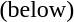<table>
<tr>
<td>(below)</td>
<td></td>
</tr>
</table>
